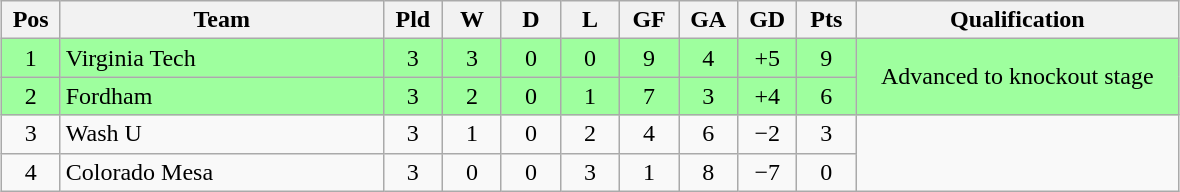<table class="wikitable" style="text-align:center; margin: 1em auto">
<tr>
<th style="width:2em">Pos</th>
<th style="width:13em">Team</th>
<th style="width:2em">Pld</th>
<th style="width:2em">W</th>
<th style="width:2em">D</th>
<th style="width:2em">L</th>
<th style="width:2em">GF</th>
<th style="width:2em">GA</th>
<th style="width:2em">GD</th>
<th style="width:2em">Pts</th>
<th style="width:13em">Qualification</th>
</tr>
<tr bgcolor="#9eff9e">
<td>1</td>
<td style="text-align:left">Virginia Tech</td>
<td>3</td>
<td>3</td>
<td>0</td>
<td>0</td>
<td>9</td>
<td>4</td>
<td>+5</td>
<td>9</td>
<td rowspan="2">Advanced to knockout stage</td>
</tr>
<tr bgcolor="#9eff9e">
<td>2</td>
<td style="text-align:left">Fordham</td>
<td>3</td>
<td>2</td>
<td>0</td>
<td>1</td>
<td>7</td>
<td>3</td>
<td>+4</td>
<td>6</td>
</tr>
<tr>
<td>3</td>
<td style="text-align:left">Wash U</td>
<td>3</td>
<td>1</td>
<td>0</td>
<td>2</td>
<td>4</td>
<td>6</td>
<td>−2</td>
<td>3</td>
</tr>
<tr>
<td>4</td>
<td style="text-align:left">Colorado Mesa</td>
<td>3</td>
<td>0</td>
<td>0</td>
<td>3</td>
<td>1</td>
<td>8</td>
<td>−7</td>
<td>0</td>
</tr>
</table>
